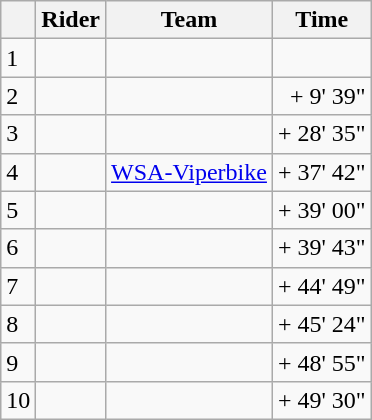<table class="wikitable">
<tr>
<th></th>
<th>Rider</th>
<th>Team</th>
<th>Time</th>
</tr>
<tr>
<td>1</td>
<td> </td>
<td></td>
<td align=right></td>
</tr>
<tr>
<td>2</td>
<td></td>
<td></td>
<td align=right>+ 9' 39"</td>
</tr>
<tr>
<td>3</td>
<td> </td>
<td></td>
<td align=right>+ 28' 35"</td>
</tr>
<tr>
<td>4</td>
<td></td>
<td><a href='#'>WSA-Viperbike</a></td>
<td align=right>+ 37' 42"</td>
</tr>
<tr>
<td>5</td>
<td></td>
<td></td>
<td align=right>+ 39' 00"</td>
</tr>
<tr>
<td>6</td>
<td></td>
<td></td>
<td align=right>+ 39' 43"</td>
</tr>
<tr>
<td>7</td>
<td></td>
<td></td>
<td align=right>+ 44' 49"</td>
</tr>
<tr>
<td>8</td>
<td></td>
<td></td>
<td align=right>+ 45' 24"</td>
</tr>
<tr>
<td>9</td>
<td></td>
<td></td>
<td align=right>+ 48' 55"</td>
</tr>
<tr>
<td>10</td>
<td></td>
<td></td>
<td align=right>+ 49' 30"</td>
</tr>
</table>
